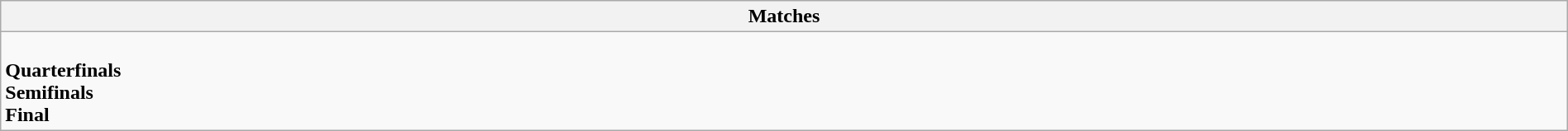<table class="wikitable collapsible collapsed" style="width:100%;">
<tr>
<th>Matches</th>
</tr>
<tr>
<td><br><strong>Quarterfinals</strong>



<br><strong>Semifinals</strong>

<br><strong>Final</strong>
</td>
</tr>
</table>
